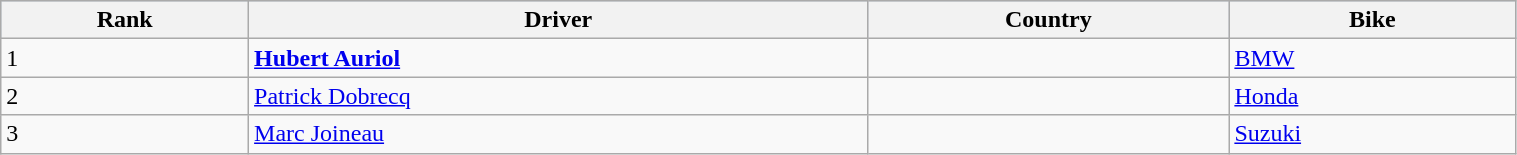<table class="wikitable" width=80%>
<tr bgcolor="lightsteelblue">
<th>Rank</th>
<th>Driver</th>
<th>Country</th>
<th>Bike</th>
</tr>
<tr>
<td>1</td>
<td><strong><a href='#'>Hubert Auriol</a></strong></td>
<td></td>
<td><a href='#'>BMW</a></td>
</tr>
<tr>
<td>2</td>
<td><a href='#'>Patrick Dobrecq</a></td>
<td></td>
<td><a href='#'>Honda</a></td>
</tr>
<tr>
<td>3</td>
<td><a href='#'>Marc Joineau</a></td>
<td></td>
<td><a href='#'>Suzuki</a></td>
</tr>
</table>
